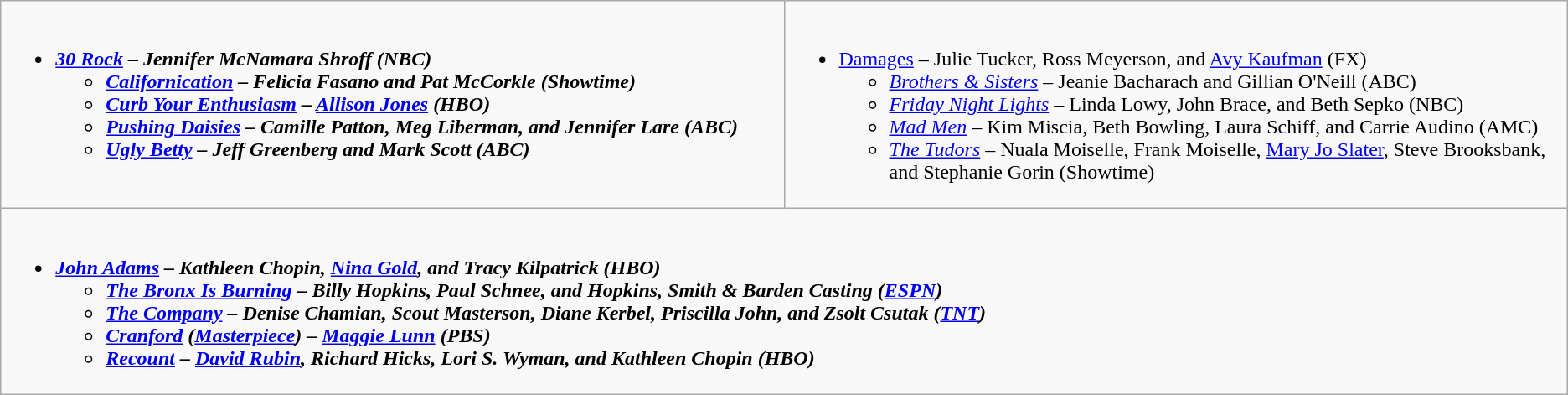<table class="wikitable">
<tr>
<td style="vertical-align:top;" width="50%"><br><ul><li><strong><em><a href='#'>30 Rock</a><em> – Jennifer McNamara Shroff (NBC)<strong><ul><li></em><a href='#'>Californication</a><em> – Felicia Fasano and Pat McCorkle (Showtime)</li><li></em><a href='#'>Curb Your Enthusiasm</a><em> – <a href='#'>Allison Jones</a> (HBO)</li><li></em><a href='#'>Pushing Daisies</a><em> – Camille Patton, Meg Liberman, and Jennifer Lare (ABC)</li><li></em><a href='#'>Ugly Betty</a><em> – Jeff Greenberg and Mark Scott (ABC)</li></ul></li></ul></td>
<td style="vertical-align:top;" width="50%"><br><ul><li></em></strong><a href='#'>Damages</a></em> – Julie Tucker, Ross Meyerson, and <a href='#'>Avy Kaufman</a> (FX)</strong><ul><li><em><a href='#'>Brothers & Sisters</a></em> – Jeanie Bacharach and Gillian O'Neill (ABC)</li><li><em><a href='#'>Friday Night Lights</a></em> – Linda Lowy, John Brace, and Beth Sepko (NBC)</li><li><em><a href='#'>Mad Men</a></em> – Kim Miscia, Beth Bowling, Laura Schiff, and Carrie Audino (AMC)</li><li><em><a href='#'>The Tudors</a></em> – Nuala Moiselle, Frank Moiselle, <a href='#'>Mary Jo Slater</a>, Steve Brooksbank, and Stephanie Gorin (Showtime)</li></ul></li></ul></td>
</tr>
<tr>
<td style="vertical-align:top;" width="50%" colspan="2"><br><ul><li><strong><em><a href='#'>John Adams</a><em> – Kathleen Chopin, <a href='#'>Nina Gold</a>, and Tracy Kilpatrick (HBO)<strong><ul><li></em><a href='#'>The Bronx Is Burning</a><em> – Billy Hopkins, Paul Schnee, and Hopkins, Smith & Barden Casting (<a href='#'>ESPN</a>)</li><li></em><a href='#'>The Company</a><em> – Denise Chamian, Scout Masterson, Diane Kerbel, Priscilla John, and Zsolt Csutak (<a href='#'>TNT</a>)</li><li></em><a href='#'>Cranford</a><em> (</em><a href='#'>Masterpiece</a><em>) – <a href='#'>Maggie Lunn</a> (PBS)</li><li></em><a href='#'>Recount</a><em> – <a href='#'>David Rubin</a>, Richard Hicks, Lori S. Wyman, and Kathleen Chopin (HBO)</li></ul></li></ul></td>
</tr>
</table>
